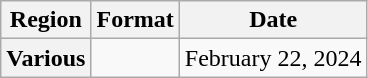<table class="wikitable plainrowheaders unsortable">
<tr>
<th scope="col">Region</th>
<th scope="col">Format</th>
<th scope="col">Date</th>
</tr>
<tr>
<th scope="row">Various</th>
<td></td>
<td>February 22, 2024</td>
</tr>
</table>
